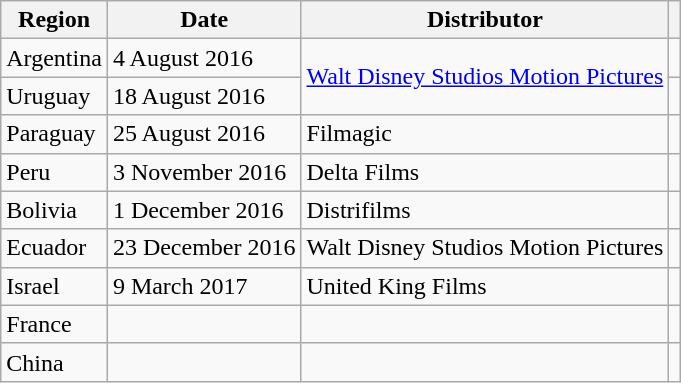<table class="wikitable plainrowheaders">
<tr>
<th scope="col">Region</th>
<th scope="col">Date</th>
<th scope="col">Distributor</th>
<th scope="col"></th>
</tr>
<tr>
<td scope="row">Argentina</td>
<td>4 August 2016</td>
<td rowspan=2><a href='#'>Walt Disney Studios Motion Pictures</a></td>
<td></td>
</tr>
<tr>
<td scope="row">Uruguay</td>
<td>18 August 2016</td>
<td></td>
</tr>
<tr>
<td scope="row">Paraguay</td>
<td>25 August 2016</td>
<td>Filmagic</td>
<td></td>
</tr>
<tr>
<td scope="row">Peru</td>
<td>3 November 2016</td>
<td>Delta Films</td>
<td></td>
</tr>
<tr>
<td scope="row">Bolivia</td>
<td>1 December 2016</td>
<td>Distrifilms</td>
<td></td>
</tr>
<tr>
<td scope="row">Ecuador</td>
<td>23 December 2016</td>
<td>Walt Disney Studios Motion Pictures</td>
<td></td>
</tr>
<tr>
<td scope="row">Israel</td>
<td>9 March 2017</td>
<td>United King Films</td>
<td></td>
</tr>
<tr>
<td>France</td>
<td></td>
<td></td>
<td></td>
</tr>
<tr>
<td>China</td>
<td></td>
<td></td>
<td></td>
</tr>
</table>
